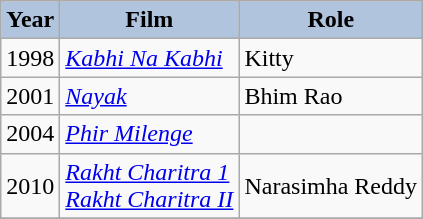<table class="wikitable sortable">
<tr>
<th style="background:#B0C4DE;">Year</th>
<th style="background:#B0C4DE;">Film</th>
<th style="background:#B0C4DE;">Role</th>
</tr>
<tr>
<td>1998</td>
<td><em><a href='#'>Kabhi Na Kabhi</a></em></td>
<td>Kitty</td>
</tr>
<tr>
<td>2001</td>
<td><em><a href='#'>Nayak</a></em></td>
<td>Bhim Rao</td>
</tr>
<tr>
<td>2004</td>
<td><em><a href='#'>Phir Milenge</a></em></td>
<td></td>
</tr>
<tr>
<td>2010</td>
<td><em><a href='#'>Rakht Charitra 1</a></em> <br> <em><a href='#'>Rakht Charitra II</a></em></td>
<td>Narasimha Reddy</td>
</tr>
<tr>
</tr>
</table>
